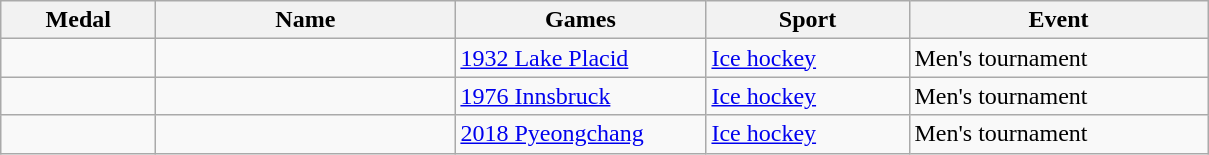<table class="wikitable sortable">
<tr>
<th style="width:6em">Medal</th>
<th style="width:12em">Name</th>
<th style="width:10em">Games</th>
<th style="width:8em">Sport</th>
<th style="width:12em">Event</th>
</tr>
<tr>
<td></td>
<td><br></td>
<td> <a href='#'>1932 Lake Placid</a></td>
<td> <a href='#'>Ice hockey</a></td>
<td>Men's tournament</td>
</tr>
<tr>
<td></td>
<td><br></td>
<td> <a href='#'>1976 Innsbruck</a></td>
<td> <a href='#'>Ice hockey</a></td>
<td>Men's tournament</td>
</tr>
<tr>
<td></td>
<td><br></td>
<td> <a href='#'>2018 Pyeongchang</a></td>
<td> <a href='#'>Ice hockey</a></td>
<td>Men's tournament</td>
</tr>
</table>
